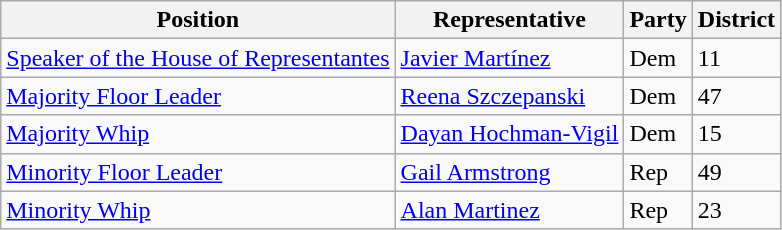<table class="wikitable">
<tr>
<th style="text-align:center;">Position</th>
<th>Representative </th>
<th>Party</th>
<th>District</th>
</tr>
<tr>
<td><a href='#'>Speaker of the House of Representantes</a></td>
<td><a href='#'>Javier Martínez</a></td>
<td>Dem</td>
<td>11</td>
</tr>
<tr>
<td><a href='#'>Majority Floor Leader</a></td>
<td><a href='#'>Reena Szczepanski</a></td>
<td>Dem</td>
<td>47</td>
</tr>
<tr>
<td><a href='#'>Majority Whip</a></td>
<td><a href='#'>Dayan Hochman-Vigil</a></td>
<td>Dem</td>
<td>15</td>
</tr>
<tr>
<td><a href='#'>Minority Floor Leader</a></td>
<td><a href='#'>Gail Armstrong</a></td>
<td>Rep</td>
<td>49</td>
</tr>
<tr>
<td><a href='#'>Minority Whip</a></td>
<td><a href='#'>Alan Martinez</a></td>
<td>Rep</td>
<td>23</td>
</tr>
</table>
